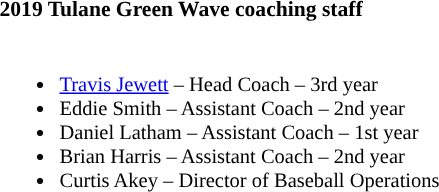<table class="toccolours" style="text-align: left; font-size:90%;">
<tr>
<th colspan="9">2019 Tulane Green Wave coaching staff</th>
</tr>
<tr>
<td style="font-size: 95%;" valign="top"><br><ul><li><a href='#'>Travis Jewett</a> – Head Coach – 3rd year</li><li>Eddie Smith – Assistant Coach – 2nd year</li><li>Daniel Latham – Assistant Coach – 1st year</li><li>Brian Harris – Assistant Coach – 2nd year</li><li>Curtis Akey  – Director of Baseball Operations</li></ul></td>
</tr>
</table>
